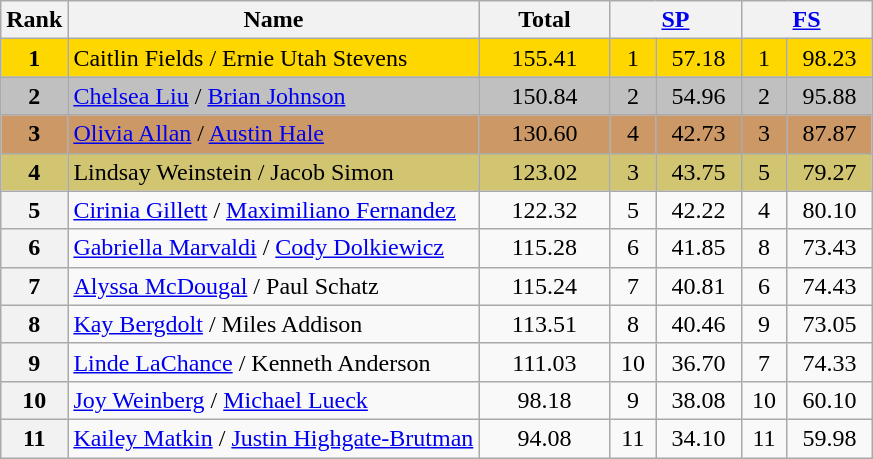<table class="wikitable sortable">
<tr>
<th>Rank</th>
<th>Name</th>
<th width="80px">Total</th>
<th colspan="2" width="80px"><a href='#'>SP</a></th>
<th colspan="2" width="80px"><a href='#'>FS</a></th>
</tr>
<tr bgcolor="gold">
<td align="center"><strong>1</strong></td>
<td>Caitlin Fields / Ernie Utah Stevens</td>
<td align="center">155.41</td>
<td align="center">1</td>
<td align="center">57.18</td>
<td align="center">1</td>
<td align="center">98.23</td>
</tr>
<tr bgcolor="silver">
<td align="center"><strong>2</strong></td>
<td><a href='#'>Chelsea Liu</a> / <a href='#'>Brian Johnson</a></td>
<td align="center">150.84</td>
<td align="center">2</td>
<td align="center">54.96</td>
<td align="center">2</td>
<td align="center">95.88</td>
</tr>
<tr bgcolor="cc9966">
<td align="center"><strong>3</strong></td>
<td><a href='#'>Olivia Allan</a> / <a href='#'>Austin Hale</a></td>
<td align="center">130.60</td>
<td align="center">4</td>
<td align="center">42.73</td>
<td align="center">3</td>
<td align="center">87.87</td>
</tr>
<tr bgcolor="#d1c571">
<td align="center"><strong>4</strong></td>
<td>Lindsay Weinstein / Jacob Simon</td>
<td align="center">123.02</td>
<td align="center">3</td>
<td align="center">43.75</td>
<td align="center">5</td>
<td align="center">79.27</td>
</tr>
<tr>
<th>5</th>
<td><a href='#'>Cirinia Gillett</a> / <a href='#'>Maximiliano Fernandez</a></td>
<td align="center">122.32</td>
<td align="center">5</td>
<td align="center">42.22</td>
<td align="center">4</td>
<td align="center">80.10</td>
</tr>
<tr>
<th>6</th>
<td><a href='#'>Gabriella Marvaldi</a> / <a href='#'>Cody Dolkiewicz</a></td>
<td align="center">115.28</td>
<td align="center">6</td>
<td align="center">41.85</td>
<td align="center">8</td>
<td align="center">73.43</td>
</tr>
<tr>
<th>7</th>
<td><a href='#'>Alyssa McDougal</a> / Paul Schatz</td>
<td align="center">115.24</td>
<td align="center">7</td>
<td align="center">40.81</td>
<td align="center">6</td>
<td align="center">74.43</td>
</tr>
<tr>
<th>8</th>
<td><a href='#'>Kay Bergdolt</a> / Miles Addison</td>
<td align="center">113.51</td>
<td align="center">8</td>
<td align="center">40.46</td>
<td align="center">9</td>
<td align="center">73.05</td>
</tr>
<tr>
<th>9</th>
<td><a href='#'>Linde LaChance</a> / Kenneth Anderson</td>
<td align="center">111.03</td>
<td align="center">10</td>
<td align="center">36.70</td>
<td align="center">7</td>
<td align="center">74.33</td>
</tr>
<tr>
<th>10</th>
<td><a href='#'>Joy Weinberg</a> / <a href='#'>Michael Lueck</a></td>
<td align="center">98.18</td>
<td align="center">9</td>
<td align="center">38.08</td>
<td align="center">10</td>
<td align="center">60.10</td>
</tr>
<tr>
<th>11</th>
<td><a href='#'>Kailey Matkin</a> / <a href='#'>Justin Highgate-Brutman</a></td>
<td align="center">94.08</td>
<td align="center">11</td>
<td align="center">34.10</td>
<td align="center">11</td>
<td align="center">59.98</td>
</tr>
</table>
